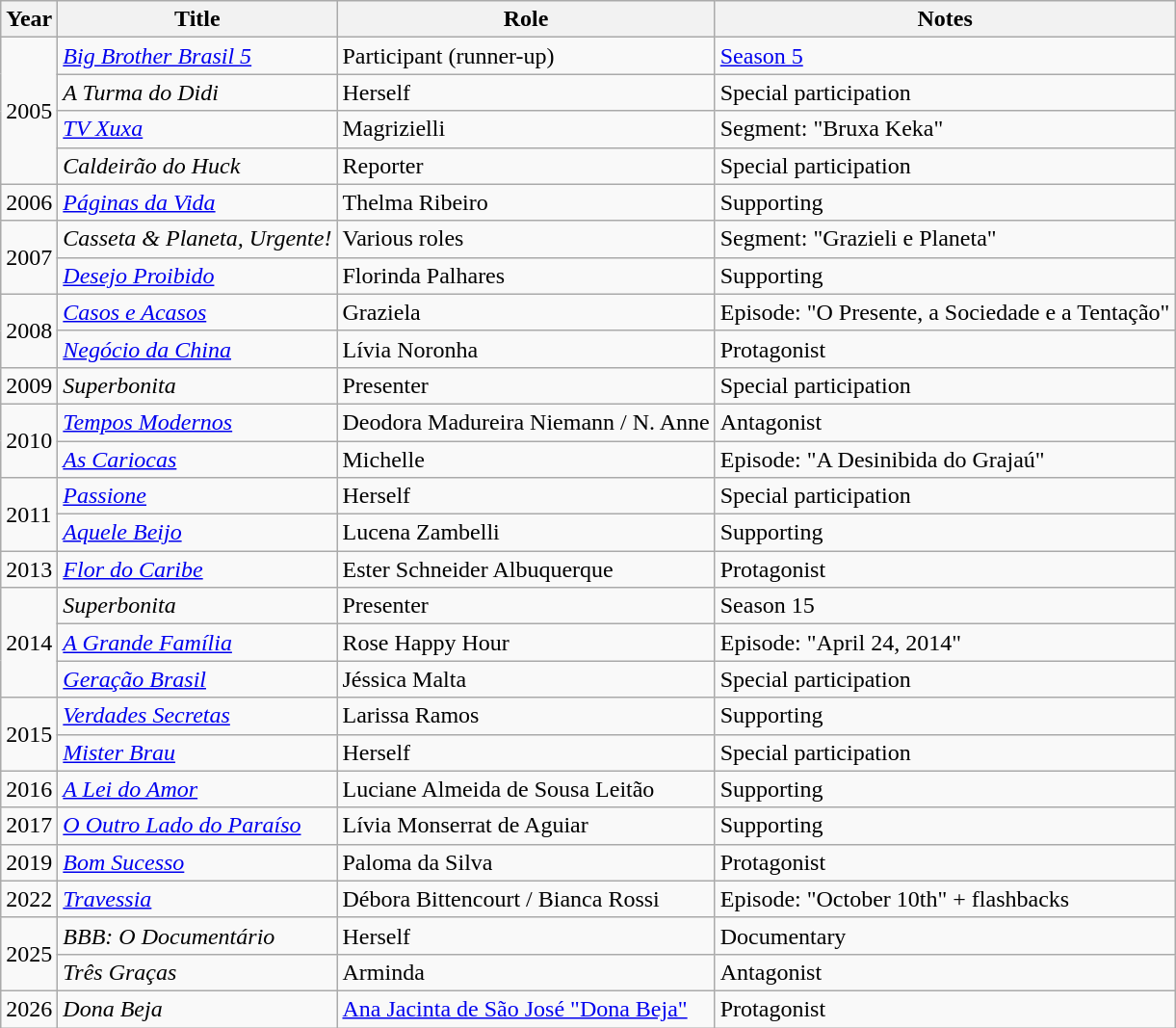<table class="wikitable">
<tr>
<th>Year</th>
<th>Title</th>
<th>Role</th>
<th>Notes</th>
</tr>
<tr>
<td rowspan="4">2005</td>
<td><em><a href='#'>Big Brother Brasil 5</a></em></td>
<td>Participant (runner-up)</td>
<td><a href='#'>Season 5</a></td>
</tr>
<tr>
<td><em>A Turma do Didi</em></td>
<td>Herself</td>
<td>Special participation</td>
</tr>
<tr>
<td><em><a href='#'>TV Xuxa</a></em></td>
<td>Magrizielli</td>
<td>Segment: "Bruxa Keka"</td>
</tr>
<tr>
<td><em>Caldeirão do Huck</em></td>
<td>Reporter</td>
<td>Special participation</td>
</tr>
<tr>
<td>2006</td>
<td><em><a href='#'>Páginas da Vida</a></em></td>
<td>Thelma Ribeiro</td>
<td>Supporting</td>
</tr>
<tr>
<td rowspan="2">2007</td>
<td><em>Casseta & Planeta, Urgente!</em></td>
<td>Various roles</td>
<td>Segment: "Grazieli e Planeta"</td>
</tr>
<tr>
<td><em><a href='#'>Desejo Proibido</a></em></td>
<td>Florinda Palhares</td>
<td>Supporting</td>
</tr>
<tr>
<td rowspan=2>2008</td>
<td><em><a href='#'>Casos e Acasos</a></em></td>
<td>Graziela</td>
<td>Episode: "O Presente, a Sociedade e a Tentação"</td>
</tr>
<tr>
<td><em><a href='#'>Negócio da China</a></em></td>
<td>Lívia Noronha</td>
<td>Protagonist</td>
</tr>
<tr>
<td>2009</td>
<td><em>Superbonita</em></td>
<td>Presenter</td>
<td>Special participation</td>
</tr>
<tr>
<td rowspan="2">2010</td>
<td><em><a href='#'>Tempos Modernos</a></em></td>
<td>Deodora Madureira Niemann / N. Anne</td>
<td>Antagonist</td>
</tr>
<tr>
<td><em><a href='#'>As Cariocas</a></em></td>
<td>Michelle</td>
<td>Episode: "A Desinibida do Grajaú"</td>
</tr>
<tr>
<td rowspan="2">2011</td>
<td><em><a href='#'>Passione</a></em></td>
<td>Herself</td>
<td>Special participation</td>
</tr>
<tr>
<td><em><a href='#'>Aquele Beijo</a></em></td>
<td>Lucena Zambelli</td>
<td>Supporting</td>
</tr>
<tr>
<td>2013</td>
<td><em><a href='#'>Flor do Caribe</a></em></td>
<td>Ester Schneider Albuquerque</td>
<td>Protagonist</td>
</tr>
<tr>
<td rowspan="3">2014</td>
<td><em>Superbonita</em></td>
<td>Presenter</td>
<td>Season 15</td>
</tr>
<tr>
<td><em><a href='#'>A Grande Família</a></em></td>
<td>Rose Happy Hour </td>
<td>Episode: "April 24, 2014"</td>
</tr>
<tr>
<td><em><a href='#'>Geração Brasil</a></em></td>
<td>Jéssica Malta</td>
<td>Special participation</td>
</tr>
<tr>
<td rowspan="2">2015</td>
<td><em><a href='#'>Verdades Secretas</a></em></td>
<td>Larissa Ramos</td>
<td>Supporting</td>
</tr>
<tr>
<td><em><a href='#'>Mister Brau</a></em></td>
<td>Herself</td>
<td>Special participation</td>
</tr>
<tr>
<td>2016</td>
<td><em><a href='#'>A Lei do Amor</a></em></td>
<td>Luciane Almeida de Sousa Leitão</td>
<td>Supporting</td>
</tr>
<tr>
<td>2017</td>
<td><em><a href='#'>O Outro Lado do Paraíso</a></em></td>
<td>Lívia Monserrat de Aguiar</td>
<td>Supporting</td>
</tr>
<tr>
<td>2019</td>
<td><em><a href='#'>Bom Sucesso</a></em></td>
<td>Paloma da Silva</td>
<td>Protagonist</td>
</tr>
<tr>
<td>2022</td>
<td><em><a href='#'>Travessia</a></em></td>
<td>Débora Bittencourt / Bianca Rossi</td>
<td>Episode: "October 10th" + flashbacks</td>
</tr>
<tr>
<td rowspan="2">2025</td>
<td><em>BBB: O Documentário</em></td>
<td>Herself</td>
<td>Documentary</td>
</tr>
<tr>
<td><em>Três Graças</em></td>
<td>Arminda</td>
<td>Antagonist</td>
</tr>
<tr>
<td>2026</td>
<td><em>Dona Beja</em></td>
<td><a href='#'>Ana Jacinta de São José "Dona Beja"</a></td>
<td>Protagonist</td>
</tr>
</table>
